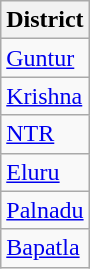<table class="wikitable sortable static-row-numbers static-row-header-hash">
<tr>
<th>District</th>
</tr>
<tr>
<td><a href='#'>Guntur</a></td>
</tr>
<tr>
<td><a href='#'>Krishna</a></td>
</tr>
<tr>
<td><a href='#'>NTR</a></td>
</tr>
<tr>
<td><a href='#'>Eluru</a></td>
</tr>
<tr>
<td><a href='#'>Palnadu</a></td>
</tr>
<tr>
<td><a href='#'>Bapatla</a></td>
</tr>
</table>
